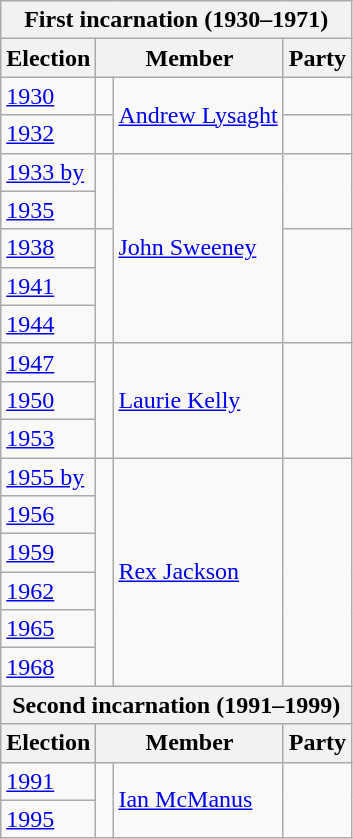<table class="wikitable">
<tr>
<th colspan="4">First incarnation (1930–1971)</th>
</tr>
<tr>
<th>Election</th>
<th colspan="2">Member</th>
<th>Party</th>
</tr>
<tr>
<td><a href='#'>1930</a></td>
<td> </td>
<td rowspan="2"><a href='#'>Andrew Lysaght</a></td>
<td></td>
</tr>
<tr>
<td><a href='#'>1932</a></td>
<td> </td>
<td></td>
</tr>
<tr>
<td><a href='#'>1933 by</a></td>
<td rowspan="2" > </td>
<td rowspan="5"><a href='#'>John Sweeney</a></td>
<td rowspan="2"></td>
</tr>
<tr>
<td><a href='#'>1935</a></td>
</tr>
<tr>
<td><a href='#'>1938</a></td>
<td rowspan="3" > </td>
<td rowspan="3"></td>
</tr>
<tr>
<td><a href='#'>1941</a></td>
</tr>
<tr>
<td><a href='#'>1944</a></td>
</tr>
<tr>
<td><a href='#'>1947</a></td>
<td rowspan="3" > </td>
<td rowspan="3"><a href='#'>Laurie Kelly</a></td>
<td rowspan="3"></td>
</tr>
<tr>
<td><a href='#'>1950</a></td>
</tr>
<tr>
<td><a href='#'>1953</a></td>
</tr>
<tr>
<td><a href='#'>1955 by</a></td>
<td rowspan="6" > </td>
<td rowspan="6"><a href='#'>Rex Jackson</a></td>
<td rowspan="6"></td>
</tr>
<tr>
<td><a href='#'>1956</a></td>
</tr>
<tr>
<td><a href='#'>1959</a></td>
</tr>
<tr>
<td><a href='#'>1962</a></td>
</tr>
<tr>
<td><a href='#'>1965</a></td>
</tr>
<tr>
<td><a href='#'>1968</a></td>
</tr>
<tr>
<th colspan="4">Second incarnation (1991–1999)</th>
</tr>
<tr>
<th>Election</th>
<th colspan="2">Member</th>
<th>Party</th>
</tr>
<tr>
<td><a href='#'>1991</a></td>
<td rowspan="2" > </td>
<td rowspan="2"><a href='#'>Ian McManus</a></td>
<td rowspan="2"></td>
</tr>
<tr>
<td><a href='#'>1995</a></td>
</tr>
</table>
